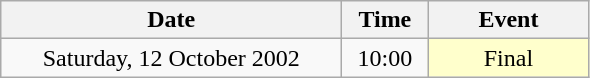<table class = "wikitable" style="text-align:center;">
<tr>
<th width=220>Date</th>
<th width=50>Time</th>
<th width=100>Event</th>
</tr>
<tr>
<td>Saturday, 12 October 2002</td>
<td>10:00</td>
<td bgcolor=ffffcc>Final</td>
</tr>
</table>
